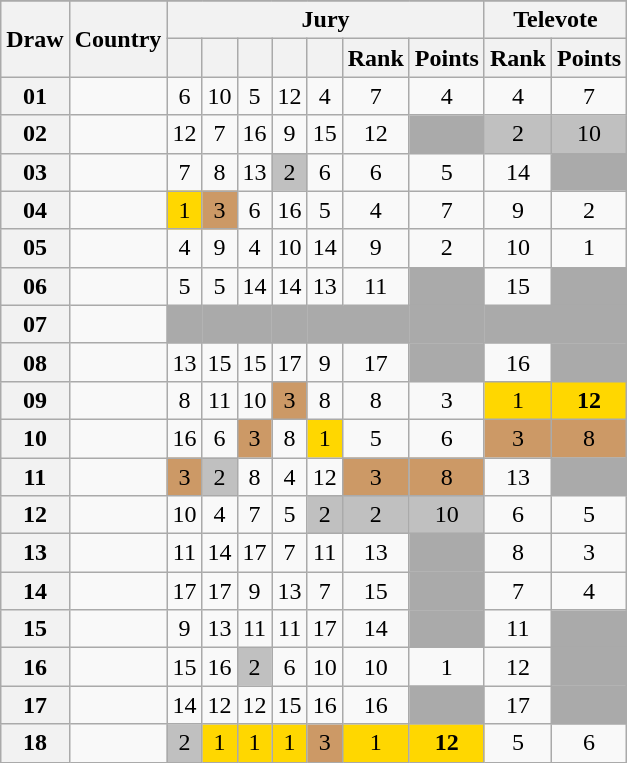<table class="sortable wikitable collapsible plainrowheaders" style="text-align:center;">
<tr>
</tr>
<tr>
<th scope="col" rowspan="2">Draw</th>
<th scope="col" rowspan="2">Country</th>
<th scope="col" colspan="7">Jury</th>
<th scope="col" colspan="2">Televote</th>
</tr>
<tr>
<th scope="col"><small></small></th>
<th scope="col"><small></small></th>
<th scope="col"><small></small></th>
<th scope="col"><small></small></th>
<th scope="col"><small></small></th>
<th scope="col">Rank</th>
<th scope="col">Points</th>
<th scope="col">Rank</th>
<th scope="col">Points</th>
</tr>
<tr>
<th scope="row" style="text-align:center;">01</th>
<td style="text-align:left;"></td>
<td>6</td>
<td>10</td>
<td>5</td>
<td>12</td>
<td>4</td>
<td>7</td>
<td>4</td>
<td>4</td>
<td>7</td>
</tr>
<tr>
<th scope="row" style="text-align:center;">02</th>
<td style="text-align:left;"></td>
<td>12</td>
<td>7</td>
<td>16</td>
<td>9</td>
<td>15</td>
<td>12</td>
<td style="background:#AAAAAA;"></td>
<td style="background:silver;">2</td>
<td style="background:silver;">10</td>
</tr>
<tr>
<th scope="row" style="text-align:center;">03</th>
<td style="text-align:left;"></td>
<td>7</td>
<td>8</td>
<td>13</td>
<td style="background:silver;">2</td>
<td>6</td>
<td>6</td>
<td>5</td>
<td>14</td>
<td style="background:#AAAAAA;"></td>
</tr>
<tr>
<th scope="row" style="text-align:center;">04</th>
<td style="text-align:left;"></td>
<td style="background:gold;">1</td>
<td style="background:#CC9966;">3</td>
<td>6</td>
<td>16</td>
<td>5</td>
<td>4</td>
<td>7</td>
<td>9</td>
<td>2</td>
</tr>
<tr>
<th scope="row" style="text-align:center;">05</th>
<td style="text-align:left;"></td>
<td>4</td>
<td>9</td>
<td>4</td>
<td>10</td>
<td>14</td>
<td>9</td>
<td>2</td>
<td>10</td>
<td>1</td>
</tr>
<tr>
<th scope="row" style="text-align:center;">06</th>
<td style="text-align:left;"></td>
<td>5</td>
<td>5</td>
<td>14</td>
<td>14</td>
<td>13</td>
<td>11</td>
<td style="background:#AAAAAA;"></td>
<td>15</td>
<td style="background:#AAAAAA;"></td>
</tr>
<tr class="sortbottom">
<th scope="row" style="text-align:center;">07</th>
<td style="text-align:left;"></td>
<td style="background:#AAAAAA;"></td>
<td style="background:#AAAAAA;"></td>
<td style="background:#AAAAAA;"></td>
<td style="background:#AAAAAA;"></td>
<td style="background:#AAAAAA;"></td>
<td style="background:#AAAAAA;"></td>
<td style="background:#AAAAAA;"></td>
<td style="background:#AAAAAA;"></td>
<td style="background:#AAAAAA;"></td>
</tr>
<tr>
<th scope="row" style="text-align:center;">08</th>
<td style="text-align:left;"></td>
<td>13</td>
<td>15</td>
<td>15</td>
<td>17</td>
<td>9</td>
<td>17</td>
<td style="background:#AAAAAA;"></td>
<td>16</td>
<td style="background:#AAAAAA;"></td>
</tr>
<tr>
<th scope="row" style="text-align:center;">09</th>
<td style="text-align:left;"></td>
<td>8</td>
<td>11</td>
<td>10</td>
<td style="background:#CC9966;">3</td>
<td>8</td>
<td>8</td>
<td>3</td>
<td style="background:gold;">1</td>
<td style="background:gold;"><strong>12</strong></td>
</tr>
<tr>
<th scope="row" style="text-align:center;">10</th>
<td style="text-align:left;"></td>
<td>16</td>
<td>6</td>
<td style="background:#CC9966;">3</td>
<td>8</td>
<td style="background:gold;">1</td>
<td>5</td>
<td>6</td>
<td style="background:#CC9966;">3</td>
<td style="background:#CC9966;">8</td>
</tr>
<tr>
<th scope="row" style="text-align:center;">11</th>
<td style="text-align:left;"></td>
<td style="background:#CC9966;">3</td>
<td style="background:silver;">2</td>
<td>8</td>
<td>4</td>
<td>12</td>
<td style="background:#CC9966;">3</td>
<td style="background:#CC9966;">8</td>
<td>13</td>
<td style="background:#AAAAAA;"></td>
</tr>
<tr>
<th scope="row" style="text-align:center;">12</th>
<td style="text-align:left;"></td>
<td>10</td>
<td>4</td>
<td>7</td>
<td>5</td>
<td style="background:silver;">2</td>
<td style="background:silver;">2</td>
<td style="background:silver;">10</td>
<td>6</td>
<td>5</td>
</tr>
<tr>
<th scope="row" style="text-align:center;">13</th>
<td style="text-align:left;"></td>
<td>11</td>
<td>14</td>
<td>17</td>
<td>7</td>
<td>11</td>
<td>13</td>
<td style="background:#AAAAAA;"></td>
<td>8</td>
<td>3</td>
</tr>
<tr>
<th scope="row" style="text-align:center;">14</th>
<td style="text-align:left;"></td>
<td>17</td>
<td>17</td>
<td>9</td>
<td>13</td>
<td>7</td>
<td>15</td>
<td style="background:#AAAAAA;"></td>
<td>7</td>
<td>4</td>
</tr>
<tr>
<th scope="row" style="text-align:center;">15</th>
<td style="text-align:left;"></td>
<td>9</td>
<td>13</td>
<td>11</td>
<td>11</td>
<td>17</td>
<td>14</td>
<td style="background:#AAAAAA;"></td>
<td>11</td>
<td style="background:#AAAAAA;"></td>
</tr>
<tr>
<th scope="row" style="text-align:center;">16</th>
<td style="text-align:left;"></td>
<td>15</td>
<td>16</td>
<td style="background:silver;">2</td>
<td>6</td>
<td>10</td>
<td>10</td>
<td>1</td>
<td>12</td>
<td style="background:#AAAAAA;"></td>
</tr>
<tr>
<th scope="row" style="text-align:center;">17</th>
<td style="text-align:left;"></td>
<td>14</td>
<td>12</td>
<td>12</td>
<td>15</td>
<td>16</td>
<td>16</td>
<td style="background:#AAAAAA;"></td>
<td>17</td>
<td style="background:#AAAAAA;"></td>
</tr>
<tr>
<th scope="row" style="text-align:center;">18</th>
<td style="text-align:left;"></td>
<td style="background:silver;">2</td>
<td style="background:gold;">1</td>
<td style="background:gold;">1</td>
<td style="background:gold;">1</td>
<td style="background:#CC9966;">3</td>
<td style="background:gold;">1</td>
<td style="background:gold;"><strong>12</strong></td>
<td>5</td>
<td>6</td>
</tr>
</table>
